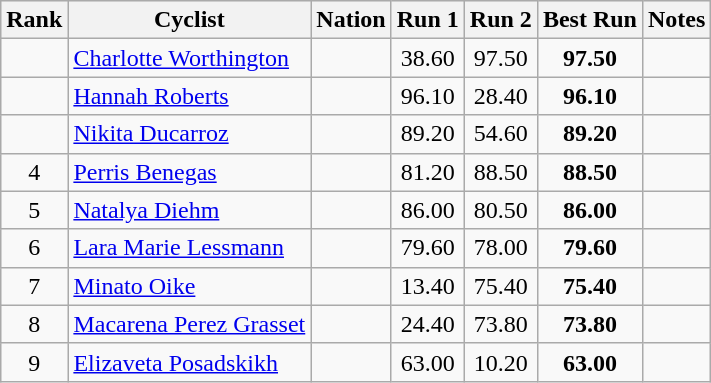<table class="wikitable sortable" style="text-align:center">
<tr style="background:#efefef;">
<th>Rank</th>
<th>Cyclist</th>
<th>Nation</th>
<th>Run 1</th>
<th>Run 2</th>
<th>Best Run</th>
<th>Notes</th>
</tr>
<tr>
<td></td>
<td align="left"><a href='#'>Charlotte Worthington</a></td>
<td align="left"></td>
<td>38.60</td>
<td>97.50</td>
<td><strong>97.50</strong></td>
<td></td>
</tr>
<tr>
<td></td>
<td align="left"><a href='#'>Hannah Roberts</a></td>
<td align="left"></td>
<td>96.10</td>
<td>28.40</td>
<td><strong>96.10</strong></td>
<td></td>
</tr>
<tr>
<td></td>
<td align="left"><a href='#'>Nikita Ducarroz</a></td>
<td align="left"></td>
<td>89.20</td>
<td>54.60</td>
<td><strong>89.20</strong></td>
<td></td>
</tr>
<tr>
<td>4</td>
<td align="left"><a href='#'>Perris Benegas</a></td>
<td align="left"></td>
<td>81.20</td>
<td>88.50</td>
<td><strong>88.50</strong></td>
<td></td>
</tr>
<tr>
<td>5</td>
<td align="left"><a href='#'>Natalya Diehm</a></td>
<td align="left"></td>
<td>86.00</td>
<td>80.50</td>
<td><strong>86.00</strong></td>
<td></td>
</tr>
<tr>
<td>6</td>
<td align="left"><a href='#'>Lara Marie Lessmann</a></td>
<td align="left"></td>
<td>79.60</td>
<td>78.00</td>
<td><strong>79.60</strong></td>
<td></td>
</tr>
<tr>
<td>7</td>
<td align="left"><a href='#'>Minato Oike</a></td>
<td align="left"></td>
<td>13.40</td>
<td>75.40</td>
<td><strong>75.40</strong></td>
<td></td>
</tr>
<tr>
<td>8</td>
<td align="left"><a href='#'>Macarena Perez Grasset</a></td>
<td align="left"></td>
<td>24.40</td>
<td>73.80</td>
<td><strong>73.80</strong></td>
<td></td>
</tr>
<tr>
<td>9</td>
<td align="left"><a href='#'>Elizaveta Posadskikh</a></td>
<td align="left"></td>
<td>63.00</td>
<td>10.20</td>
<td><strong>63.00</strong></td>
<td></td>
</tr>
</table>
